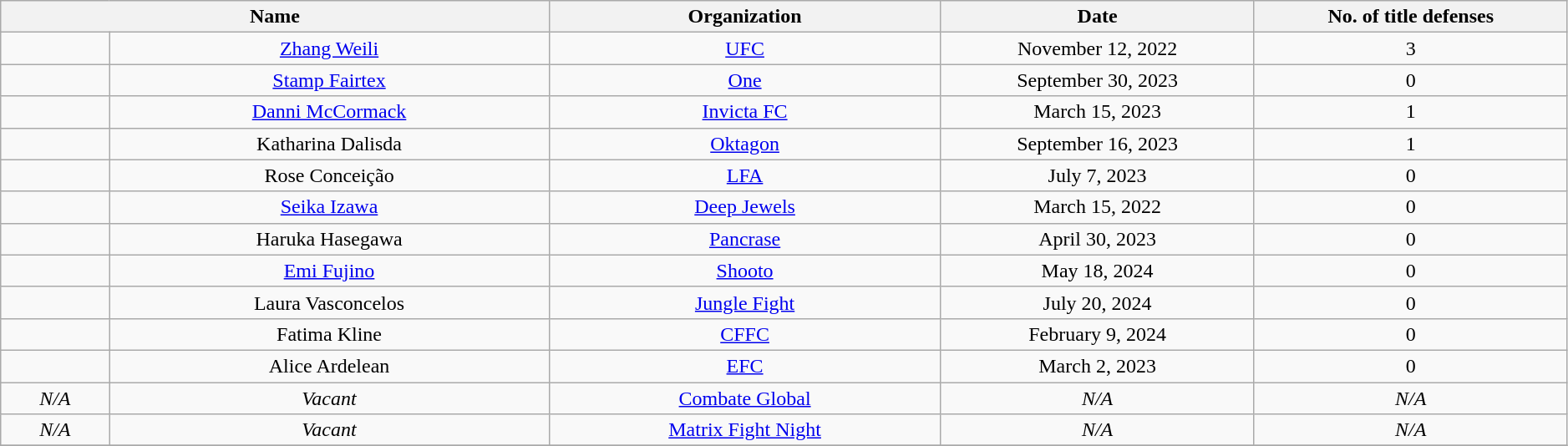<table class="wikitable" style="width:99%; text-align:center;">
<tr>
<th colspan="2" style="width:35%;">Name</th>
<th style="width:25%;">Organization</th>
<th width=20%>Date</th>
<th width=20%>No. of title defenses</th>
</tr>
<tr>
<td (fighter)><br></td>
<td><a href='#'>Zhang Weili</a></td>
<td><a href='#'>UFC</a></td>
<td>November 12, 2022</td>
<td>3</td>
</tr>
<tr>
<td (fighter)><br></td>
<td><a href='#'>Stamp Fairtex</a><br></td>
<td><a href='#'>One</a></td>
<td>September 30, 2023</td>
<td>0</td>
</tr>
<tr>
<td (fighter)><br></td>
<td><a href='#'>Danni McCormack</a></td>
<td><a href='#'>Invicta FC</a></td>
<td>March 15, 2023</td>
<td>1</td>
</tr>
<tr>
<td (fighter)><br></td>
<td>Katharina Dalisda</td>
<td><a href='#'>Oktagon</a></td>
<td>September 16, 2023</td>
<td>1</td>
</tr>
<tr>
<td (fighter)><br></td>
<td>Rose Conceição</td>
<td><a href='#'>LFA</a></td>
<td>July 7, 2023</td>
<td>0</td>
</tr>
<tr>
<td (fighter)><br></td>
<td><a href='#'>Seika Izawa</a></td>
<td><a href='#'>Deep Jewels</a></td>
<td>March 15, 2022</td>
<td>0</td>
</tr>
<tr>
<td (fighter)><br></td>
<td>Haruka Hasegawa</td>
<td><a href='#'>Pancrase</a></td>
<td>April 30, 2023</td>
<td>0</td>
</tr>
<tr>
<td (fighter)><br></td>
<td><a href='#'>Emi Fujino</a></td>
<td><a href='#'>Shooto</a></td>
<td>May 18, 2024</td>
<td>0</td>
</tr>
<tr>
<td (fighter)><br></td>
<td>Laura Vasconcelos</td>
<td><a href='#'>Jungle Fight</a></td>
<td>July 20, 2024</td>
<td>0</td>
</tr>
<tr>
<td (fighter)><br></td>
<td>Fatima Kline</td>
<td><a href='#'>CFFC</a></td>
<td>February 9, 2024</td>
<td>0</td>
</tr>
<tr>
<td (fighter)><br></td>
<td>Alice Ardelean</td>
<td><a href='#'>EFC</a></td>
<td>March 2, 2023</td>
<td>0</td>
</tr>
<tr>
<td><em>N/A</em></td>
<td><em>Vacant</em></td>
<td><a href='#'>Combate Global</a></td>
<td><em>N/A</em></td>
<td><em>N/A</em></td>
</tr>
<tr>
<td><em>N/A</em></td>
<td><em>Vacant</em></td>
<td><a href='#'>Matrix Fight Night</a></td>
<td><em>N/A</em></td>
<td><em>N/A</em></td>
</tr>
<tr>
</tr>
</table>
